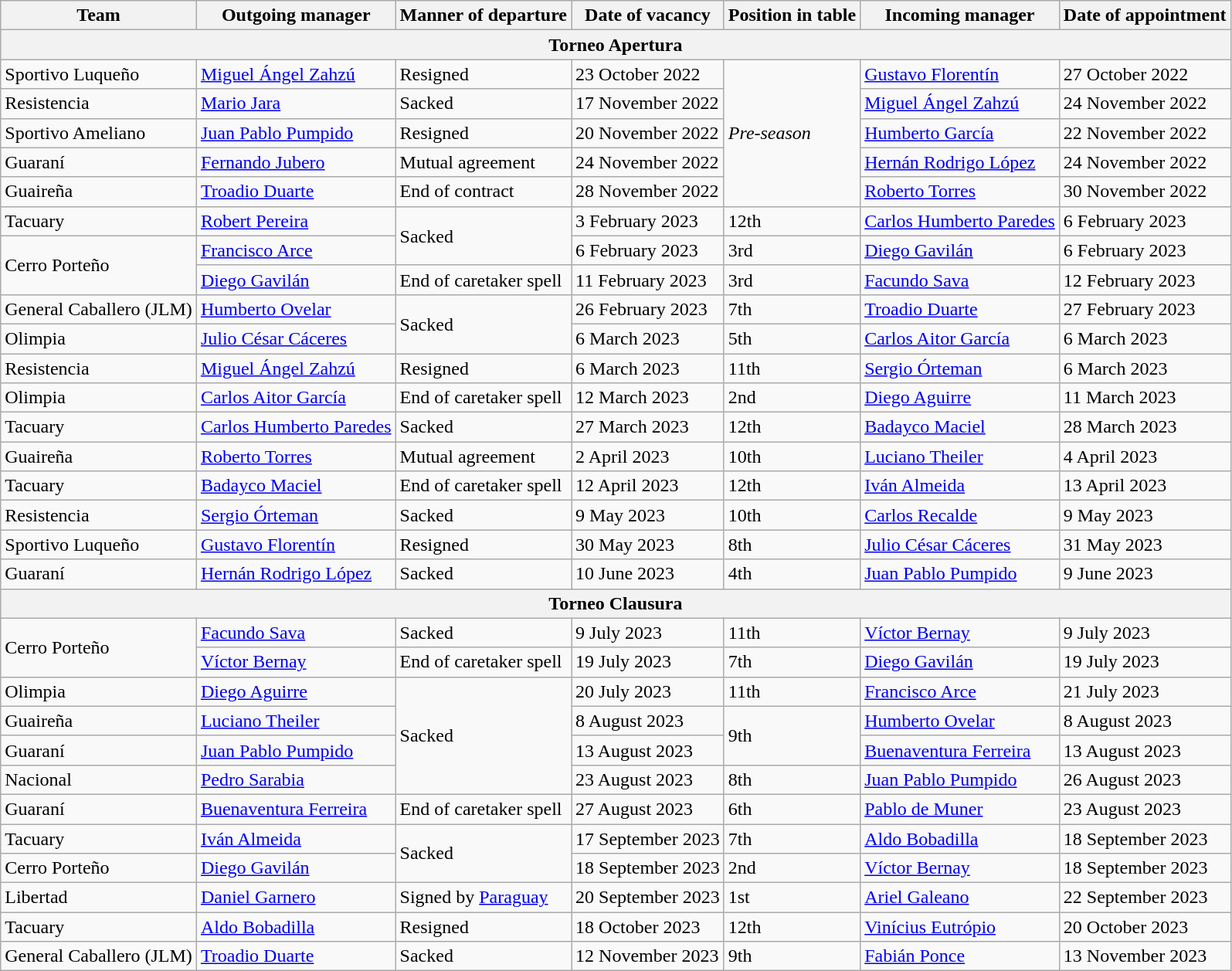<table class="wikitable sortable">
<tr>
<th>Team</th>
<th>Outgoing manager</th>
<th>Manner of departure</th>
<th>Date of vacancy</th>
<th>Position in table</th>
<th>Incoming manager</th>
<th>Date of appointment</th>
</tr>
<tr>
<th colspan=7>Torneo Apertura</th>
</tr>
<tr>
<td>Sportivo Luqueño</td>
<td> <a href='#'>Miguel Ángel Zahzú</a></td>
<td>Resigned</td>
<td>23 October 2022</td>
<td rowspan=5><em>Pre-season</em></td>
<td> <a href='#'>Gustavo Florentín</a></td>
<td>27 October 2022</td>
</tr>
<tr>
<td>Resistencia</td>
<td> <a href='#'>Mario Jara</a></td>
<td>Sacked</td>
<td>17 November 2022</td>
<td> <a href='#'>Miguel Ángel Zahzú</a></td>
<td>24 November 2022</td>
</tr>
<tr>
<td>Sportivo Ameliano</td>
<td> <a href='#'>Juan Pablo Pumpido</a></td>
<td>Resigned</td>
<td>20 November 2022</td>
<td> <a href='#'>Humberto García</a></td>
<td>22 November 2022</td>
</tr>
<tr>
<td>Guaraní</td>
<td> <a href='#'>Fernando Jubero</a></td>
<td>Mutual agreement</td>
<td>24 November 2022</td>
<td> <a href='#'>Hernán Rodrigo López</a></td>
<td>24 November 2022</td>
</tr>
<tr>
<td>Guaireña</td>
<td> <a href='#'>Troadio Duarte</a></td>
<td>End of contract</td>
<td>28 November 2022</td>
<td> <a href='#'>Roberto Torres</a></td>
<td>30 November 2022</td>
</tr>
<tr>
<td>Tacuary</td>
<td> <a href='#'>Robert Pereira</a></td>
<td rowspan=2>Sacked</td>
<td>3 February 2023</td>
<td>12th</td>
<td> <a href='#'>Carlos Humberto Paredes</a></td>
<td>6 February 2023</td>
</tr>
<tr>
<td rowspan=2>Cerro Porteño</td>
<td> <a href='#'>Francisco Arce</a></td>
<td>6 February 2023</td>
<td>3rd</td>
<td> <a href='#'>Diego Gavilán</a></td>
<td>6 February 2023</td>
</tr>
<tr>
<td> <a href='#'>Diego Gavilán</a></td>
<td>End of caretaker spell</td>
<td>11 February 2023</td>
<td>3rd</td>
<td> <a href='#'>Facundo Sava</a></td>
<td>12 February 2023</td>
</tr>
<tr>
<td>General Caballero (JLM)</td>
<td> <a href='#'>Humberto Ovelar</a></td>
<td rowspan=2>Sacked</td>
<td>26 February 2023</td>
<td>7th</td>
<td> <a href='#'>Troadio Duarte</a></td>
<td>27 February 2023</td>
</tr>
<tr>
<td>Olimpia</td>
<td> <a href='#'>Julio César Cáceres</a></td>
<td>6 March 2023</td>
<td>5th</td>
<td> <a href='#'>Carlos Aitor García</a></td>
<td>6 March 2023</td>
</tr>
<tr>
<td>Resistencia</td>
<td> <a href='#'>Miguel Ángel Zahzú</a></td>
<td>Resigned</td>
<td>6 March 2023</td>
<td>11th</td>
<td> <a href='#'>Sergio Órteman</a></td>
<td>6 March 2023</td>
</tr>
<tr>
<td>Olimpia</td>
<td> <a href='#'>Carlos Aitor García</a></td>
<td>End of caretaker spell</td>
<td>12 March 2023</td>
<td>2nd</td>
<td> <a href='#'>Diego Aguirre</a></td>
<td>11 March 2023</td>
</tr>
<tr>
<td>Tacuary</td>
<td> <a href='#'>Carlos Humberto Paredes</a></td>
<td>Sacked</td>
<td>27 March 2023</td>
<td>12th</td>
<td> <a href='#'>Badayco Maciel</a></td>
<td>28 March 2023</td>
</tr>
<tr>
<td>Guaireña</td>
<td> <a href='#'>Roberto Torres</a></td>
<td>Mutual agreement</td>
<td>2 April 2023</td>
<td>10th</td>
<td> <a href='#'>Luciano Theiler</a></td>
<td>4 April 2023</td>
</tr>
<tr>
<td>Tacuary</td>
<td> <a href='#'>Badayco Maciel</a></td>
<td>End of caretaker spell</td>
<td>12 April 2023</td>
<td>12th</td>
<td> <a href='#'>Iván Almeida</a></td>
<td>13 April 2023</td>
</tr>
<tr>
<td>Resistencia</td>
<td> <a href='#'>Sergio Órteman</a></td>
<td>Sacked</td>
<td>9 May 2023</td>
<td>10th</td>
<td> <a href='#'>Carlos Recalde</a></td>
<td>9 May 2023</td>
</tr>
<tr>
<td>Sportivo Luqueño</td>
<td> <a href='#'>Gustavo Florentín</a></td>
<td>Resigned</td>
<td>30 May 2023</td>
<td>8th</td>
<td> <a href='#'>Julio César Cáceres</a></td>
<td>31 May 2023</td>
</tr>
<tr>
<td>Guaraní</td>
<td> <a href='#'>Hernán Rodrigo López</a></td>
<td>Sacked</td>
<td>10 June 2023</td>
<td>4th</td>
<td> <a href='#'>Juan Pablo Pumpido</a></td>
<td>9 June 2023</td>
</tr>
<tr>
<th colspan=7>Torneo Clausura</th>
</tr>
<tr>
<td rowspan=2>Cerro Porteño</td>
<td> <a href='#'>Facundo Sava</a></td>
<td>Sacked</td>
<td>9 July 2023</td>
<td>11th</td>
<td> <a href='#'>Víctor Bernay</a></td>
<td>9 July 2023</td>
</tr>
<tr>
<td> <a href='#'>Víctor Bernay</a></td>
<td>End of caretaker spell</td>
<td>19 July 2023</td>
<td>7th</td>
<td> <a href='#'>Diego Gavilán</a></td>
<td>19 July 2023</td>
</tr>
<tr>
<td>Olimpia</td>
<td> <a href='#'>Diego Aguirre</a></td>
<td rowspan=4>Sacked</td>
<td>20 July 2023</td>
<td>11th</td>
<td> <a href='#'>Francisco Arce</a></td>
<td>21 July 2023</td>
</tr>
<tr>
<td>Guaireña</td>
<td> <a href='#'>Luciano Theiler</a></td>
<td>8 August 2023</td>
<td rowspan=2>9th</td>
<td> <a href='#'>Humberto Ovelar</a></td>
<td>8 August 2023</td>
</tr>
<tr>
<td>Guaraní</td>
<td> <a href='#'>Juan Pablo Pumpido</a></td>
<td>13 August 2023</td>
<td> <a href='#'>Buenaventura Ferreira</a></td>
<td>13 August 2023</td>
</tr>
<tr>
<td>Nacional</td>
<td> <a href='#'>Pedro Sarabia</a></td>
<td>23 August 2023</td>
<td>8th</td>
<td> <a href='#'>Juan Pablo Pumpido</a></td>
<td>26 August 2023</td>
</tr>
<tr>
<td>Guaraní</td>
<td> <a href='#'>Buenaventura Ferreira</a></td>
<td>End of caretaker spell</td>
<td>27 August 2023</td>
<td>6th</td>
<td> <a href='#'>Pablo de Muner</a></td>
<td>23 August 2023</td>
</tr>
<tr>
<td>Tacuary</td>
<td> <a href='#'>Iván Almeida</a></td>
<td rowspan=2>Sacked</td>
<td>17 September 2023</td>
<td>7th</td>
<td> <a href='#'>Aldo Bobadilla</a></td>
<td>18 September 2023</td>
</tr>
<tr>
<td>Cerro Porteño</td>
<td> <a href='#'>Diego Gavilán</a></td>
<td>18 September 2023</td>
<td>2nd</td>
<td> <a href='#'>Víctor Bernay</a></td>
<td>18 September 2023</td>
</tr>
<tr>
<td>Libertad</td>
<td> <a href='#'>Daniel Garnero</a></td>
<td>Signed by <a href='#'>Paraguay</a></td>
<td>20 September 2023</td>
<td>1st</td>
<td> <a href='#'>Ariel Galeano</a></td>
<td>22 September 2023</td>
</tr>
<tr>
<td>Tacuary</td>
<td> <a href='#'>Aldo Bobadilla</a></td>
<td>Resigned</td>
<td>18 October 2023</td>
<td>12th</td>
<td> <a href='#'>Vinícius Eutrópio</a></td>
<td>20 October 2023</td>
</tr>
<tr>
<td>General Caballero (JLM)</td>
<td> <a href='#'>Troadio Duarte</a></td>
<td>Sacked</td>
<td>12 November 2023</td>
<td>9th</td>
<td> <a href='#'>Fabián Ponce</a></td>
<td>13 November 2023</td>
</tr>
</table>
